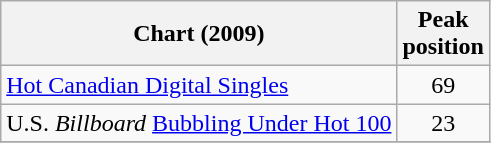<table class="wikitable sortable">
<tr>
<th>Chart (2009)</th>
<th>Peak<br>position</th>
</tr>
<tr>
<td align="left"><a href='#'>Hot Canadian Digital Singles</a></td>
<td align="center">69</td>
</tr>
<tr>
<td align="left">U.S. <em>Billboard</em> <a href='#'>Bubbling Under Hot 100</a></td>
<td align="center">23</td>
</tr>
<tr>
</tr>
</table>
